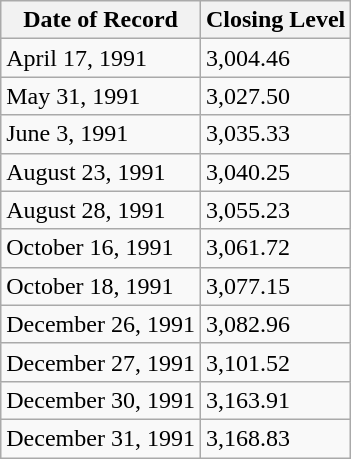<table class="wikitable">
<tr>
<th>Date of Record</th>
<th>Closing Level</th>
</tr>
<tr>
<td>April 17, 1991</td>
<td>3,004.46</td>
</tr>
<tr>
<td>May 31, 1991</td>
<td>3,027.50</td>
</tr>
<tr>
<td>June 3, 1991</td>
<td>3,035.33</td>
</tr>
<tr>
<td>August 23, 1991</td>
<td>3,040.25</td>
</tr>
<tr>
<td>August 28, 1991</td>
<td>3,055.23</td>
</tr>
<tr>
<td>October 16, 1991</td>
<td>3,061.72</td>
</tr>
<tr>
<td>October 18, 1991</td>
<td>3,077.15</td>
</tr>
<tr>
<td>December 26, 1991</td>
<td>3,082.96</td>
</tr>
<tr>
<td>December 27, 1991</td>
<td>3,101.52</td>
</tr>
<tr>
<td>December 30, 1991</td>
<td>3,163.91</td>
</tr>
<tr>
<td>December 31, 1991</td>
<td>3,168.83</td>
</tr>
</table>
